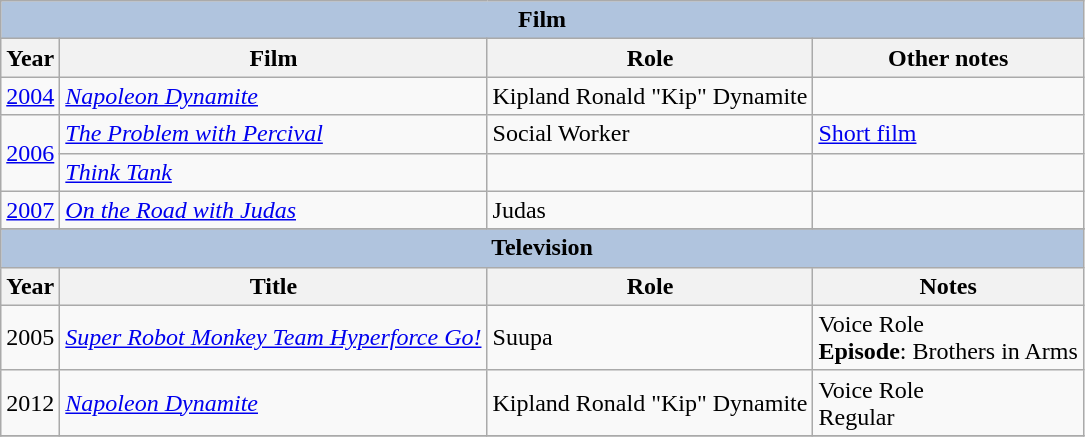<table class="wikitable">
<tr>
<th colspan="4" style="background: LightSteelBlue;">Film</th>
</tr>
<tr>
<th>Year</th>
<th>Film</th>
<th>Role</th>
<th>Other notes</th>
</tr>
<tr>
<td><a href='#'>2004</a></td>
<td><em><a href='#'>Napoleon Dynamite</a></em></td>
<td>Kipland Ronald "Kip" Dynamite</td>
<td></td>
</tr>
<tr>
<td rowspan="2"><a href='#'>2006</a></td>
<td><em><a href='#'>The Problem with Percival</a></em></td>
<td>Social Worker</td>
<td><a href='#'>Short film</a></td>
</tr>
<tr>
<td><em><a href='#'>Think Tank</a></em></td>
<td></td>
<td></td>
</tr>
<tr>
<td><a href='#'>2007</a></td>
<td><em><a href='#'>On the Road with Judas</a></em></td>
<td>Judas</td>
<td></td>
</tr>
<tr>
</tr>
<tr>
<th colspan="4" style="background: LightSteelBlue;">Television</th>
</tr>
<tr>
<th>Year</th>
<th>Title</th>
<th>Role</th>
<th>Notes</th>
</tr>
<tr>
<td>2005</td>
<td><em><a href='#'>Super Robot Monkey Team Hyperforce Go!</a></em></td>
<td>Suupa</td>
<td>Voice Role <br> <strong>Episode</strong>: Brothers in Arms</td>
</tr>
<tr>
<td>2012</td>
<td><em><a href='#'>Napoleon Dynamite</a></em></td>
<td>Kipland Ronald "Kip" Dynamite</td>
<td>Voice Role <br> Regular</td>
</tr>
<tr>
</tr>
</table>
